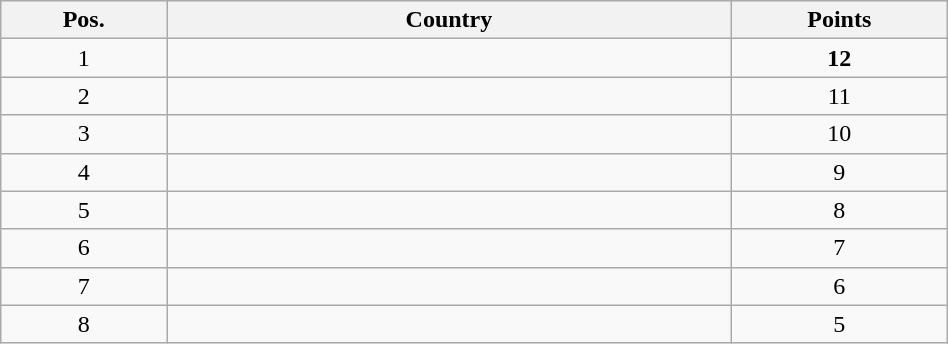<table class="wikitable" width=50% style="text-align:center">
<tr bgcolor="#efefef">
<th width=4%>Pos.</th>
<th width=15%>Country</th>
<th width=5%>Points</th>
</tr>
<tr>
<td>1</td>
<td align=left></td>
<td><strong>12</strong></td>
</tr>
<tr>
<td>2</td>
<td align=left></td>
<td>11</td>
</tr>
<tr>
<td>3</td>
<td align=left></td>
<td>10</td>
</tr>
<tr>
<td>4</td>
<td align=left></td>
<td>9</td>
</tr>
<tr>
<td>5</td>
<td align=left></td>
<td>8</td>
</tr>
<tr>
<td>6</td>
<td align=left></td>
<td>7</td>
</tr>
<tr>
<td>7</td>
<td align=left></td>
<td>6</td>
</tr>
<tr>
<td>8</td>
<td align=left></td>
<td>5</td>
</tr>
</table>
